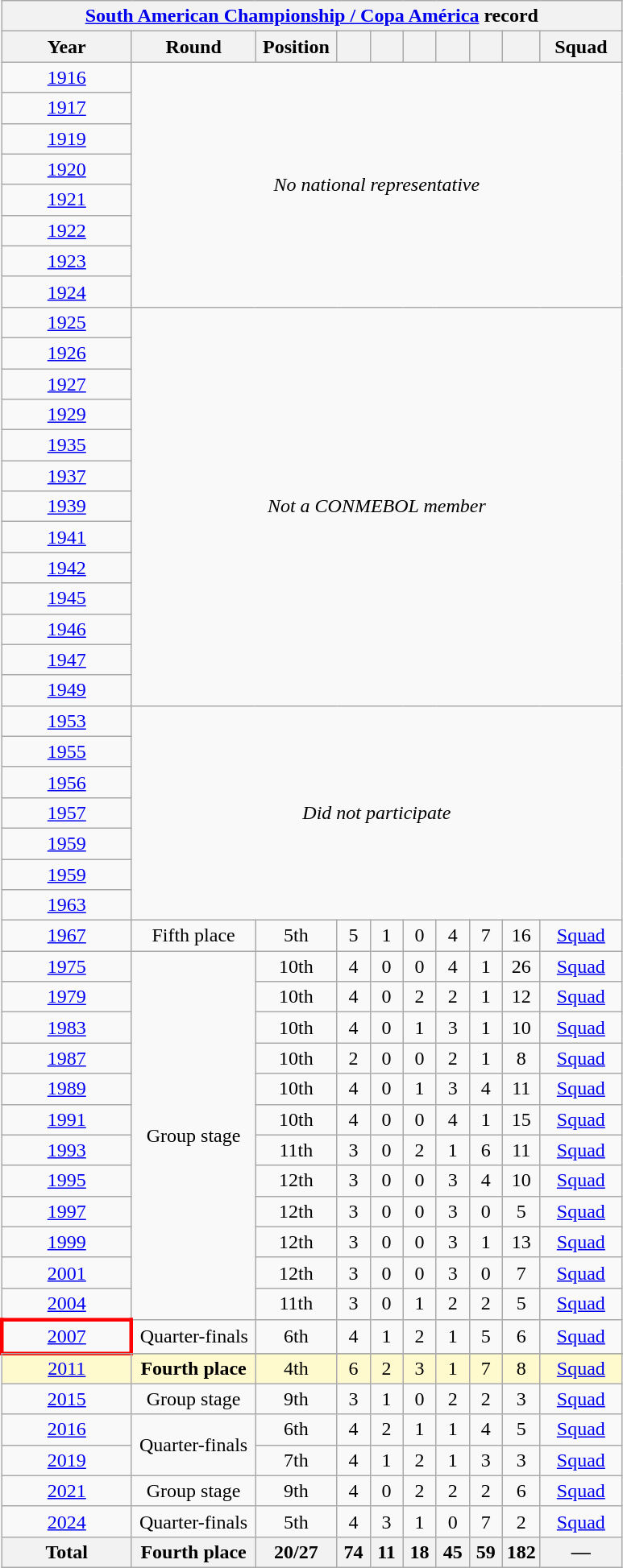<table class="wikitable" style="text-align:center">
<tr>
<th colspan=10><a href='#'>South American Championship / Copa América</a> record</th>
</tr>
<tr>
<th width=100>Year</th>
<th width=95>Round</th>
<th width=60>Position</th>
<th width=20></th>
<th width=20></th>
<th width=20></th>
<th width=20></th>
<th width=20></th>
<th width=20></th>
<th width=60>Squad</th>
</tr>
<tr>
<td> <a href='#'>1916</a></td>
<td colspan=9 rowspan=8><em>No national representative</em></td>
</tr>
<tr>
<td> <a href='#'>1917</a></td>
</tr>
<tr>
<td> <a href='#'>1919</a></td>
</tr>
<tr>
<td> <a href='#'>1920</a></td>
</tr>
<tr>
<td> <a href='#'>1921</a></td>
</tr>
<tr>
<td> <a href='#'>1922</a></td>
</tr>
<tr>
<td> <a href='#'>1923</a></td>
</tr>
<tr>
<td> <a href='#'>1924</a></td>
</tr>
<tr>
<td> <a href='#'>1925</a></td>
<td colspan=9 rowspan=13><em>Not a CONMEBOL member</em></td>
</tr>
<tr>
<td> <a href='#'>1926</a></td>
</tr>
<tr>
<td> <a href='#'>1927</a></td>
</tr>
<tr>
<td> <a href='#'>1929</a></td>
</tr>
<tr>
<td> <a href='#'>1935</a></td>
</tr>
<tr>
<td> <a href='#'>1937</a></td>
</tr>
<tr>
<td> <a href='#'>1939</a></td>
</tr>
<tr>
<td> <a href='#'>1941</a></td>
</tr>
<tr>
<td> <a href='#'>1942</a></td>
</tr>
<tr>
<td> <a href='#'>1945</a></td>
</tr>
<tr>
<td> <a href='#'>1946</a></td>
</tr>
<tr>
<td> <a href='#'>1947</a></td>
</tr>
<tr>
<td> <a href='#'>1949</a></td>
</tr>
<tr>
<td> <a href='#'>1953</a></td>
<td colspan=9 rowspan=7><em>Did not participate</em></td>
</tr>
<tr>
<td> <a href='#'>1955</a></td>
</tr>
<tr>
<td> <a href='#'>1956</a></td>
</tr>
<tr>
<td> <a href='#'>1957</a></td>
</tr>
<tr>
<td> <a href='#'>1959</a></td>
</tr>
<tr>
<td> <a href='#'>1959</a></td>
</tr>
<tr>
<td> <a href='#'>1963</a></td>
</tr>
<tr>
<td> <a href='#'>1967</a></td>
<td>Fifth place</td>
<td>5th</td>
<td>5</td>
<td>1</td>
<td>0</td>
<td>4</td>
<td>7</td>
<td>16</td>
<td><a href='#'>Squad</a></td>
</tr>
<tr>
<td><a href='#'>1975</a></td>
<td rowspan=12>Group stage</td>
<td>10th</td>
<td>4</td>
<td>0</td>
<td>0</td>
<td>4</td>
<td>1</td>
<td>26</td>
<td><a href='#'>Squad</a></td>
</tr>
<tr>
<td><a href='#'>1979</a></td>
<td>10th</td>
<td>4</td>
<td>0</td>
<td>2</td>
<td>2</td>
<td>1</td>
<td>12</td>
<td><a href='#'>Squad</a></td>
</tr>
<tr>
<td><a href='#'>1983</a></td>
<td>10th</td>
<td>4</td>
<td>0</td>
<td>1</td>
<td>3</td>
<td>1</td>
<td>10</td>
<td><a href='#'>Squad</a></td>
</tr>
<tr>
<td> <a href='#'>1987</a></td>
<td>10th</td>
<td>2</td>
<td>0</td>
<td>0</td>
<td>2</td>
<td>1</td>
<td>8</td>
<td><a href='#'>Squad</a></td>
</tr>
<tr>
<td> <a href='#'>1989</a></td>
<td>10th</td>
<td>4</td>
<td>0</td>
<td>1</td>
<td>3</td>
<td>4</td>
<td>11</td>
<td><a href='#'>Squad</a></td>
</tr>
<tr>
<td> <a href='#'>1991</a></td>
<td>10th</td>
<td>4</td>
<td>0</td>
<td>0</td>
<td>4</td>
<td>1</td>
<td>15</td>
<td><a href='#'>Squad</a></td>
</tr>
<tr>
<td> <a href='#'>1993</a></td>
<td>11th</td>
<td>3</td>
<td>0</td>
<td>2</td>
<td>1</td>
<td>6</td>
<td>11</td>
<td><a href='#'>Squad</a></td>
</tr>
<tr>
<td> <a href='#'>1995</a></td>
<td>12th</td>
<td>3</td>
<td>0</td>
<td>0</td>
<td>3</td>
<td>4</td>
<td>10</td>
<td><a href='#'>Squad</a></td>
</tr>
<tr>
<td> <a href='#'>1997</a></td>
<td>12th</td>
<td>3</td>
<td>0</td>
<td>0</td>
<td>3</td>
<td>0</td>
<td>5</td>
<td><a href='#'>Squad</a></td>
</tr>
<tr>
<td> <a href='#'>1999</a></td>
<td>12th</td>
<td>3</td>
<td>0</td>
<td>0</td>
<td>3</td>
<td>1</td>
<td>13</td>
<td><a href='#'>Squad</a></td>
</tr>
<tr>
<td> <a href='#'>2001</a></td>
<td>12th</td>
<td>3</td>
<td>0</td>
<td>0</td>
<td>3</td>
<td>0</td>
<td>7</td>
<td><a href='#'>Squad</a></td>
</tr>
<tr>
<td> <a href='#'>2004</a></td>
<td>11th</td>
<td>3</td>
<td>0</td>
<td>1</td>
<td>2</td>
<td>2</td>
<td>5</td>
<td><a href='#'>Squad</a></td>
</tr>
<tr>
<td style="border: 3px solid red"> <a href='#'>2007</a></td>
<td>Quarter-finals</td>
<td>6th</td>
<td>4</td>
<td>1</td>
<td>2</td>
<td>1</td>
<td>5</td>
<td>6</td>
<td><a href='#'>Squad</a></td>
</tr>
<tr>
</tr>
<tr style="background:LemonChiffon;">
<td> <a href='#'>2011</a></td>
<td><strong>Fourth place</strong></td>
<td>4th</td>
<td>6</td>
<td>2</td>
<td>3</td>
<td>1</td>
<td>7</td>
<td>8</td>
<td><a href='#'>Squad</a></td>
</tr>
<tr>
<td> <a href='#'>2015</a></td>
<td>Group stage</td>
<td>9th</td>
<td>3</td>
<td>1</td>
<td>0</td>
<td>2</td>
<td>2</td>
<td>3</td>
<td><a href='#'>Squad</a></td>
</tr>
<tr>
<td> <a href='#'>2016</a></td>
<td rowspan=2>Quarter-finals</td>
<td>6th</td>
<td>4</td>
<td>2</td>
<td>1</td>
<td>1</td>
<td>4</td>
<td>5</td>
<td><a href='#'>Squad</a></td>
</tr>
<tr>
<td> <a href='#'>2019</a></td>
<td>7th</td>
<td>4</td>
<td>1</td>
<td>2</td>
<td>1</td>
<td>3</td>
<td>3</td>
<td><a href='#'>Squad</a></td>
</tr>
<tr>
<td> <a href='#'>2021</a></td>
<td>Group stage</td>
<td>9th</td>
<td>4</td>
<td>0</td>
<td>2</td>
<td>2</td>
<td>2</td>
<td>6</td>
<td><a href='#'>Squad</a></td>
</tr>
<tr>
<td> <a href='#'>2024</a></td>
<td>Quarter-finals</td>
<td>5th</td>
<td>4</td>
<td>3</td>
<td>1</td>
<td>0</td>
<td>7</td>
<td>2</td>
<td><a href='#'>Squad</a></td>
</tr>
<tr>
<th>Total</th>
<th>Fourth place</th>
<th>20/27</th>
<th>74</th>
<th>11</th>
<th>18</th>
<th>45</th>
<th>59</th>
<th>182</th>
<th>—</th>
</tr>
</table>
